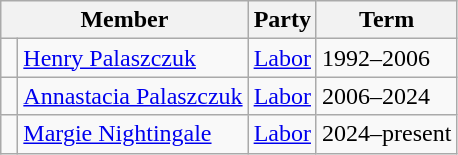<table class="wikitable">
<tr>
<th colspan="2">Member</th>
<th>Party</th>
<th>Term</th>
</tr>
<tr>
<td> </td>
<td><a href='#'>Henry Palaszczuk</a></td>
<td><a href='#'>Labor</a></td>
<td>1992–2006</td>
</tr>
<tr>
<td> </td>
<td><a href='#'>Annastacia Palaszczuk</a></td>
<td><a href='#'>Labor</a></td>
<td>2006–2024</td>
</tr>
<tr>
<td> </td>
<td><a href='#'>Margie Nightingale</a></td>
<td><a href='#'>Labor</a></td>
<td>2024–present</td>
</tr>
</table>
